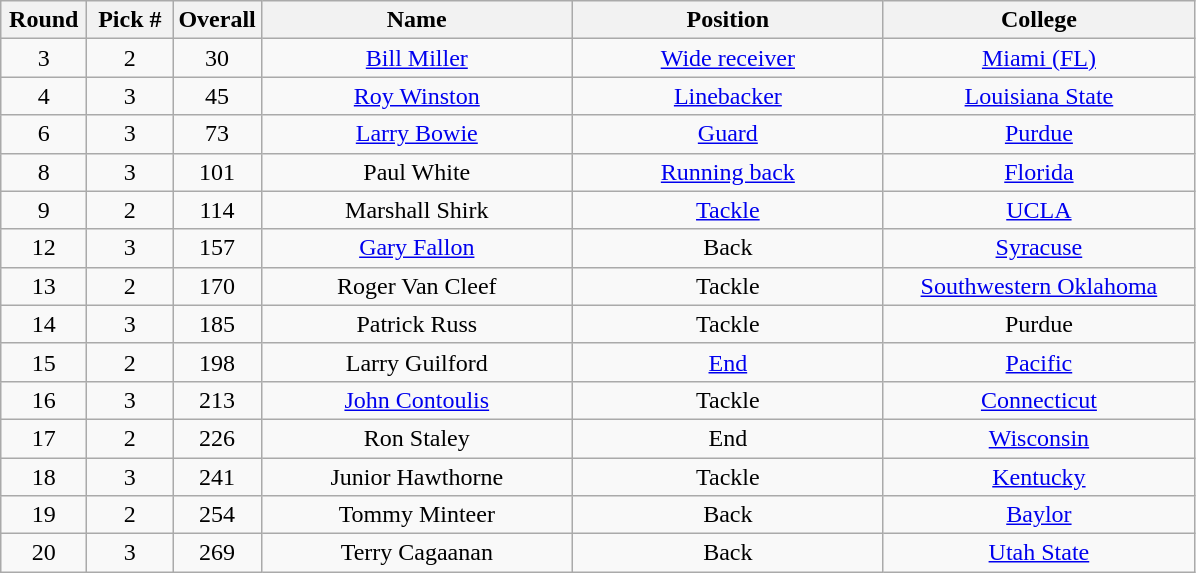<table class="wikitable sortable" style="text-align:center">
<tr>
<th width=50px>Round</th>
<th width=50px>Pick #</th>
<th width=50px>Overall</th>
<th width=200px>Name</th>
<th width=200px>Position</th>
<th width=200px>College</th>
</tr>
<tr>
<td>3</td>
<td>2</td>
<td>30</td>
<td><a href='#'>Bill Miller</a></td>
<td><a href='#'>Wide receiver</a></td>
<td><a href='#'>Miami (FL)</a></td>
</tr>
<tr>
<td>4</td>
<td>3</td>
<td>45</td>
<td><a href='#'>Roy Winston</a></td>
<td><a href='#'>Linebacker</a></td>
<td><a href='#'>Louisiana State</a></td>
</tr>
<tr>
<td>6</td>
<td>3</td>
<td>73</td>
<td><a href='#'>Larry Bowie</a></td>
<td><a href='#'>Guard</a></td>
<td><a href='#'>Purdue</a></td>
</tr>
<tr>
<td>8</td>
<td>3</td>
<td>101</td>
<td>Paul White</td>
<td><a href='#'>Running back</a></td>
<td><a href='#'>Florida</a></td>
</tr>
<tr>
<td>9</td>
<td>2</td>
<td>114</td>
<td>Marshall Shirk</td>
<td><a href='#'>Tackle</a></td>
<td><a href='#'>UCLA</a></td>
</tr>
<tr>
<td>12</td>
<td>3</td>
<td>157</td>
<td><a href='#'>Gary Fallon</a></td>
<td>Back</td>
<td><a href='#'>Syracuse</a></td>
</tr>
<tr>
<td>13</td>
<td>2</td>
<td>170</td>
<td>Roger Van Cleef</td>
<td>Tackle</td>
<td><a href='#'>Southwestern Oklahoma</a></td>
</tr>
<tr>
<td>14</td>
<td>3</td>
<td>185</td>
<td>Patrick Russ</td>
<td>Tackle</td>
<td>Purdue</td>
</tr>
<tr>
<td>15</td>
<td>2</td>
<td>198</td>
<td>Larry Guilford</td>
<td><a href='#'>End</a></td>
<td><a href='#'>Pacific</a></td>
</tr>
<tr>
<td>16</td>
<td>3</td>
<td>213</td>
<td><a href='#'>John Contoulis</a></td>
<td>Tackle</td>
<td><a href='#'>Connecticut</a></td>
</tr>
<tr>
<td>17</td>
<td>2</td>
<td>226</td>
<td>Ron Staley</td>
<td>End</td>
<td><a href='#'>Wisconsin</a></td>
</tr>
<tr>
<td>18</td>
<td>3</td>
<td>241</td>
<td>Junior Hawthorne</td>
<td>Tackle</td>
<td><a href='#'>Kentucky</a></td>
</tr>
<tr>
<td>19</td>
<td>2</td>
<td>254</td>
<td>Tommy Minteer</td>
<td>Back</td>
<td><a href='#'>Baylor</a></td>
</tr>
<tr>
<td>20</td>
<td>3</td>
<td>269</td>
<td>Terry Cagaanan</td>
<td>Back</td>
<td><a href='#'>Utah State</a></td>
</tr>
</table>
